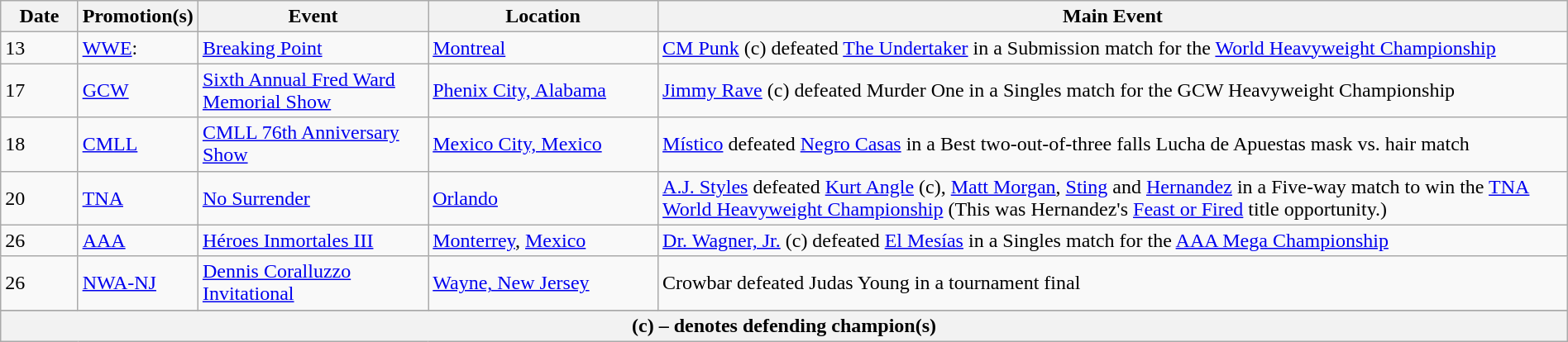<table class="wikitable" style="width:100%;">
<tr>
<th width=5%>Date</th>
<th width=5%>Promotion(s)</th>
<th width=15%>Event</th>
<th width=15%>Location</th>
<th width=60%>Main Event</th>
</tr>
<tr>
<td>13</td>
<td><a href='#'>WWE</a>:<br></td>
<td><a href='#'>Breaking Point</a></td>
<td><a href='#'>Montreal</a></td>
<td><a href='#'>CM Punk</a> (c) defeated <a href='#'>The Undertaker</a> in a Submission match for the <a href='#'>World Heavyweight Championship</a></td>
</tr>
<tr>
<td>17</td>
<td><a href='#'>GCW</a></td>
<td><a href='#'>Sixth Annual Fred Ward Memorial Show</a></td>
<td><a href='#'>Phenix City, Alabama</a></td>
<td><a href='#'>Jimmy Rave</a> (c) defeated Murder One in a Singles match for the GCW Heavyweight Championship</td>
</tr>
<tr>
<td>18</td>
<td><a href='#'>CMLL</a></td>
<td><a href='#'>CMLL 76th Anniversary Show</a></td>
<td><a href='#'>Mexico City, Mexico</a></td>
<td><a href='#'>Místico</a> defeated <a href='#'>Negro Casas</a> in a Best two-out-of-three falls Lucha de Apuestas mask vs. hair match</td>
</tr>
<tr>
<td>20</td>
<td><a href='#'>TNA</a></td>
<td><a href='#'>No Surrender</a></td>
<td><a href='#'>Orlando</a></td>
<td><a href='#'>A.J. Styles</a> defeated <a href='#'>Kurt Angle</a> (c), <a href='#'>Matt Morgan</a>, <a href='#'>Sting</a> and <a href='#'>Hernandez</a> in a Five-way match to win the <a href='#'>TNA World Heavyweight Championship</a> (This was Hernandez's <a href='#'>Feast or Fired</a> title opportunity.)</td>
</tr>
<tr>
<td>26</td>
<td><a href='#'>AAA</a></td>
<td><a href='#'>Héroes Inmortales III</a></td>
<td><a href='#'>Monterrey</a>, <a href='#'>Mexico</a></td>
<td><a href='#'>Dr. Wagner, Jr.</a> (c) defeated <a href='#'>El Mesías</a> in a Singles match for the <a href='#'>AAA Mega Championship</a></td>
</tr>
<tr>
<td>26</td>
<td><a href='#'>NWA-NJ</a></td>
<td><a href='#'>Dennis Coralluzzo Invitational</a></td>
<td><a href='#'>Wayne, New Jersey</a></td>
<td>Crowbar defeated Judas Young in a tournament final</td>
</tr>
<tr>
</tr>
<tr>
<th colspan="6">(c) – denotes defending champion(s)</th>
</tr>
</table>
